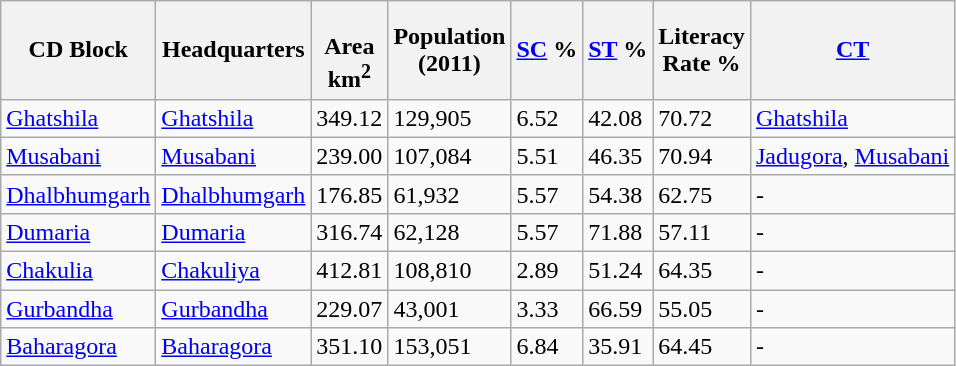<table class="wikitable sortable">
<tr>
<th>CD Block</th>
<th>Headquarters</th>
<th><br>Area<br>km<sup>2</sup></th>
<th>Population<br>(2011)</th>
<th><a href='#'>SC</a> %</th>
<th><a href='#'>ST</a> %</th>
<th>Literacy<br> Rate %</th>
<th><a href='#'>CT</a></th>
</tr>
<tr>
<td><a href='#'>Ghatshila</a></td>
<td><a href='#'>Ghatshila</a></td>
<td>349.12</td>
<td>129,905</td>
<td>6.52</td>
<td>42.08</td>
<td>70.72</td>
<td><a href='#'>Ghatshila</a></td>
</tr>
<tr>
<td><a href='#'>Musabani</a></td>
<td><a href='#'>Musabani</a></td>
<td>239.00</td>
<td>107,084</td>
<td>5.51</td>
<td>46.35</td>
<td>70.94</td>
<td><a href='#'>Jadugora</a>, <a href='#'>Musabani</a></td>
</tr>
<tr>
<td><a href='#'>Dhalbhumgarh</a></td>
<td><a href='#'>Dhalbhumgarh</a></td>
<td>176.85</td>
<td>61,932</td>
<td>5.57</td>
<td>54.38</td>
<td>62.75</td>
<td>-</td>
</tr>
<tr>
<td><a href='#'>Dumaria</a></td>
<td><a href='#'>Dumaria</a></td>
<td>316.74</td>
<td>62,128</td>
<td>5.57</td>
<td>71.88</td>
<td>57.11</td>
<td>-</td>
</tr>
<tr>
<td><a href='#'>Chakulia</a></td>
<td><a href='#'>Chakuliya</a></td>
<td>412.81</td>
<td>108,810</td>
<td>2.89</td>
<td>51.24</td>
<td>64.35</td>
<td>-</td>
</tr>
<tr>
<td><a href='#'>Gurbandha</a></td>
<td><a href='#'>Gurbandha</a></td>
<td>229.07</td>
<td>43,001</td>
<td>3.33</td>
<td>66.59</td>
<td>55.05</td>
<td>-</td>
</tr>
<tr>
<td><a href='#'>Baharagora</a></td>
<td><a href='#'>Baharagora</a></td>
<td>351.10</td>
<td>153,051</td>
<td>6.84</td>
<td>35.91</td>
<td>64.45</td>
<td>-</td>
</tr>
</table>
